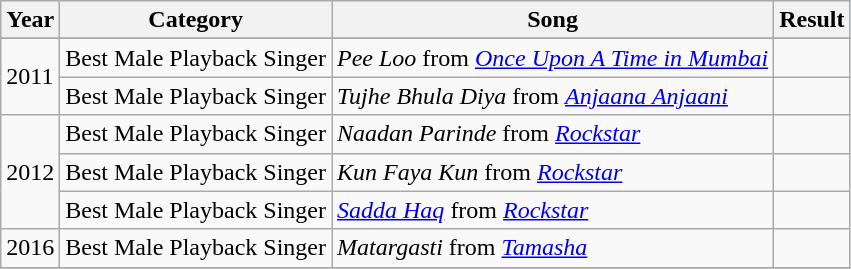<table class="wikitable">
<tr ---- bgcolor="#ebf5ff">
<th>Year</th>
<th>Category</th>
<th>Song</th>
<th>Result</th>
</tr>
<tr ---- bgcolor="#bfd7ff">
</tr>
<tr>
<td rowspan="2">2011</td>
<td>Best Male Playback Singer</td>
<td><em>Pee Loo</em> from <em><a href='#'>Once Upon A Time in Mumbai</a></em></td>
<td></td>
</tr>
<tr>
<td>Best Male Playback Singer</td>
<td><em>Tujhe Bhula Diya</em> from <em><a href='#'>Anjaana Anjaani</a></em></td>
<td></td>
</tr>
<tr>
<td rowspan="3">2012</td>
<td>Best Male Playback Singer</td>
<td><em>Naadan Parinde</em> from <em><a href='#'>Rockstar</a></em></td>
<td></td>
</tr>
<tr>
<td>Best Male Playback Singer</td>
<td><em>Kun Faya Kun</em> from <em><a href='#'>Rockstar</a></em></td>
<td></td>
</tr>
<tr>
<td>Best Male Playback Singer</td>
<td><em><a href='#'>Sadda Haq</a></em> from <em><a href='#'>Rockstar</a></em></td>
<td></td>
</tr>
<tr>
<td>2016</td>
<td>Best Male Playback Singer</td>
<td><em>Matargasti</em> from <em><a href='#'>Tamasha</a></em></td>
<td></td>
</tr>
<tr>
</tr>
</table>
